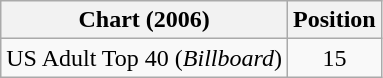<table class="wikitable">
<tr>
<th>Chart (2006)</th>
<th>Position</th>
</tr>
<tr>
<td>US Adult Top 40 (<em>Billboard</em>)</td>
<td style="text-align:center;">15</td>
</tr>
</table>
